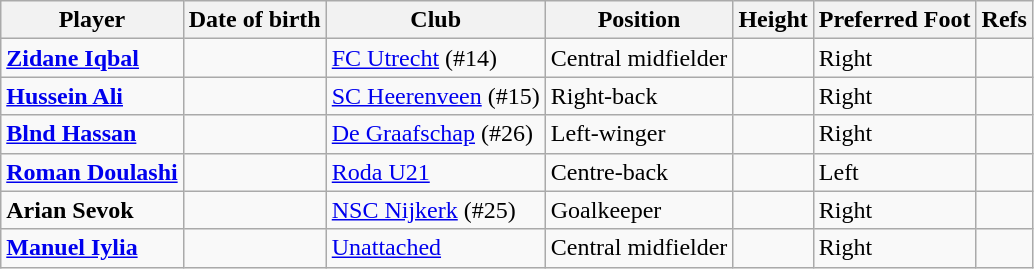<table class="wikitable sortable">
<tr>
<th>Player</th>
<th>Date of birth</th>
<th>Club</th>
<th>Position</th>
<th>Height</th>
<th>Preferred Foot</th>
<th>Refs</th>
</tr>
<tr>
<td><strong><a href='#'>Zidane Iqbal</a></strong></td>
<td></td>
<td><a href='#'>FC Utrecht</a> (#14)</td>
<td>Central midfielder</td>
<td></td>
<td>Right</td>
<td></td>
</tr>
<tr>
<td><strong><a href='#'>Hussein Ali</a></strong></td>
<td></td>
<td><a href='#'>SC Heerenveen</a> (#15)</td>
<td>Right-back</td>
<td></td>
<td>Right</td>
<td></td>
</tr>
<tr>
<td><strong><a href='#'>Blnd Hassan</a></strong></td>
<td></td>
<td><a href='#'>De Graafschap</a> (#26)</td>
<td>Left-winger</td>
<td></td>
<td>Right</td>
<td></td>
</tr>
<tr>
<td><strong><a href='#'>Roman Doulashi</a></strong></td>
<td></td>
<td><a href='#'>Roda U21</a></td>
<td>Centre-back</td>
<td></td>
<td>Left</td>
<td></td>
</tr>
<tr>
<td><strong>Arian Sevok</strong></td>
<td></td>
<td><a href='#'>NSC Nijkerk</a> (#25)</td>
<td>Goalkeeper</td>
<td></td>
<td>Right</td>
<td></td>
</tr>
<tr>
<td><strong><a href='#'>Manuel Iylia</a></strong></td>
<td></td>
<td><a href='#'>Unattached</a></td>
<td>Central midfielder</td>
<td></td>
<td>Right</td>
<td></td>
</tr>
</table>
